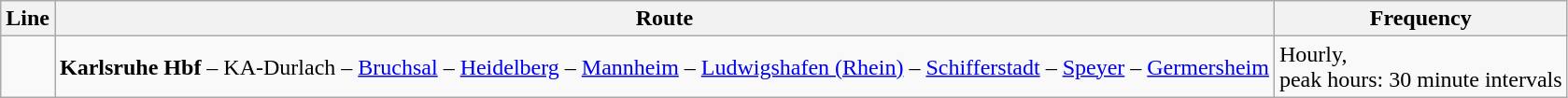<table class="wikitable">
<tr>
<th>Line</th>
<th>Route</th>
<th>Frequency</th>
</tr>
<tr>
<td></td>
<td><strong>Karlsruhe Hbf</strong> – KA-Durlach – <a href='#'>Bruchsal</a> – <a href='#'>Heidelberg</a> – <a href='#'>Mannheim</a> – <a href='#'>Ludwigshafen (Rhein)</a> – <a href='#'>Schifferstadt</a> – <a href='#'>Speyer</a> – <a href='#'>Germersheim</a></td>
<td>Hourly,<br>peak hours: 30 minute intervals</td>
</tr>
</table>
